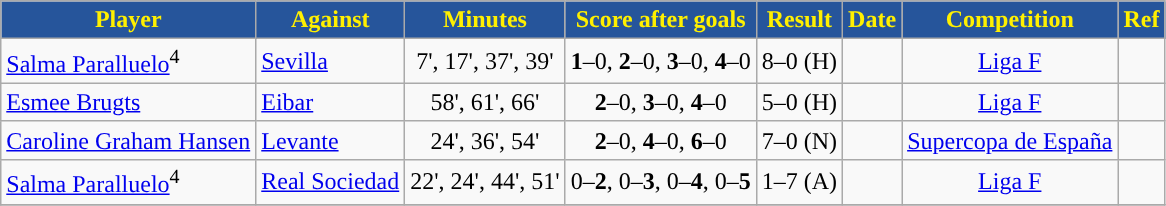<table class="wikitable">
<tr>
<th style="background:#26559B; color:#FFF000; ">Player</th>
<th style="background:#26559B; color:#FFF000; ">Against</th>
<th style="background:#26559B; color:#FFF000; text-align:center; ">Minutes</th>
<th style="background:#26559B; color:#FFF000; text-align:center; ">Score after goals</th>
<th style="background:#26559B; color:#FFF000; text-align:center; ">Result</th>
<th style="background:#26559B; color:#FFF000; ">Date</th>
<th style="background:#26559B; color:#FFF000; text-align:center; ">Competition</th>
<th style="background:#26559B; color:#FFF000; ">Ref</th>
</tr>
<tr>
<td> <a href='#'>Salma Paralluelo</a><sup>4</sup></td>
<td> <a href='#'>Sevilla</a></td>
<td style="text-align:center">7', 17', 37', 39'</td>
<td style="text-align:center"><strong>1</strong>–0, <strong>2</strong>–0, <strong>3</strong>–0, <strong>4</strong>–0</td>
<td>8–0 (H)</td>
<td></td>
<td style="text-align:center"><a href='#'>Liga F</a></td>
<td style="text-align:center"></td>
</tr>
<tr>
<td> <a href='#'>Esmee Brugts</a></td>
<td> <a href='#'>Eibar</a></td>
<td style="text-align:center">58', 61', 66'</td>
<td style="text-align:center"><strong>2</strong>–0, <strong>3</strong>–0, <strong>4</strong>–0</td>
<td>5–0 (H)</td>
<td></td>
<td style="text-align:center"><a href='#'>Liga F</a></td>
<td style="text-align:center"></td>
</tr>
<tr>
<td> <a href='#'>Caroline Graham Hansen</a></td>
<td> <a href='#'>Levante</a></td>
<td style="text-align:center">24', 36', 54'</td>
<td style="text-align:center"><strong>2</strong>–0, <strong>4</strong>–0, <strong>6</strong>–0</td>
<td>7–0 (N)</td>
<td></td>
<td style="text-align:center"><a href='#'>Supercopa de España</a></td>
<td style="text-align:center"></td>
</tr>
<tr>
<td> <a href='#'>Salma Paralluelo</a><sup>4</sup></td>
<td> <a href='#'>Real Sociedad</a></td>
<td style="text-align:center">22', 24', 44', 51'</td>
<td style="text-align:center">0–<strong>2</strong>, 0–<strong>3</strong>, 0–<strong>4</strong>, 0–<strong>5</strong></td>
<td>1–7 (A)</td>
<td></td>
<td style="text-align:center"><a href='#'>Liga F</a></td>
<td style="text-align:center"></td>
</tr>
<tr>
</tr>
</table>
